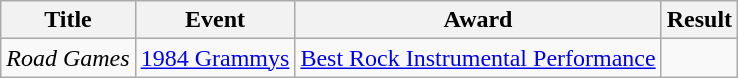<table class="wikitable">
<tr>
<th>Title</th>
<th>Event</th>
<th>Award</th>
<th>Result</th>
</tr>
<tr>
<td><em>Road Games</em></td>
<td><a href='#'>1984 Grammys</a></td>
<td><a href='#'>Best Rock Instrumental Performance</a></td>
<td></td>
</tr>
</table>
